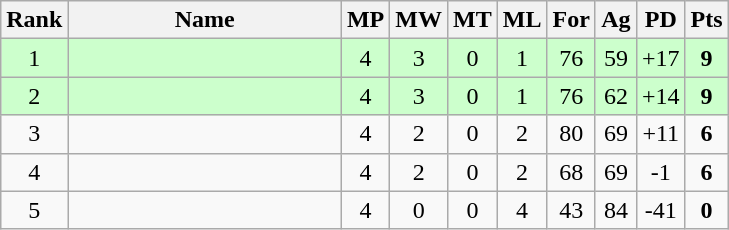<table class=wikitable style="text-align:center">
<tr>
<th width=20>Rank</th>
<th width=175>Name</th>
<th width=20>MP</th>
<th width=20>MW</th>
<th width=20>MT</th>
<th width=20>ML</th>
<th width=20>For</th>
<th width=20>Ag</th>
<th width=20>PD</th>
<th width=20>Pts</th>
</tr>
<tr bgcolor="#ccffcc">
<td>1</td>
<td align=left><strong></strong></td>
<td>4</td>
<td>3</td>
<td>0</td>
<td>1</td>
<td>76</td>
<td>59</td>
<td>+17</td>
<td><strong>9</strong></td>
</tr>
<tr bgcolor="#ccffcc">
<td>2</td>
<td align=left><strong></strong></td>
<td>4</td>
<td>3</td>
<td>0</td>
<td>1</td>
<td>76</td>
<td>62</td>
<td>+14</td>
<td><strong>9</strong></td>
</tr>
<tr>
<td>3</td>
<td align=left></td>
<td>4</td>
<td>2</td>
<td>0</td>
<td>2</td>
<td>80</td>
<td>69</td>
<td>+11</td>
<td><strong>6</strong></td>
</tr>
<tr>
<td>4</td>
<td align=left></td>
<td>4</td>
<td>2</td>
<td>0</td>
<td>2</td>
<td>68</td>
<td>69</td>
<td>-1</td>
<td><strong>6</strong></td>
</tr>
<tr>
<td>5</td>
<td align=left></td>
<td>4</td>
<td>0</td>
<td>0</td>
<td>4</td>
<td>43</td>
<td>84</td>
<td>-41</td>
<td><strong>0</strong></td>
</tr>
</table>
